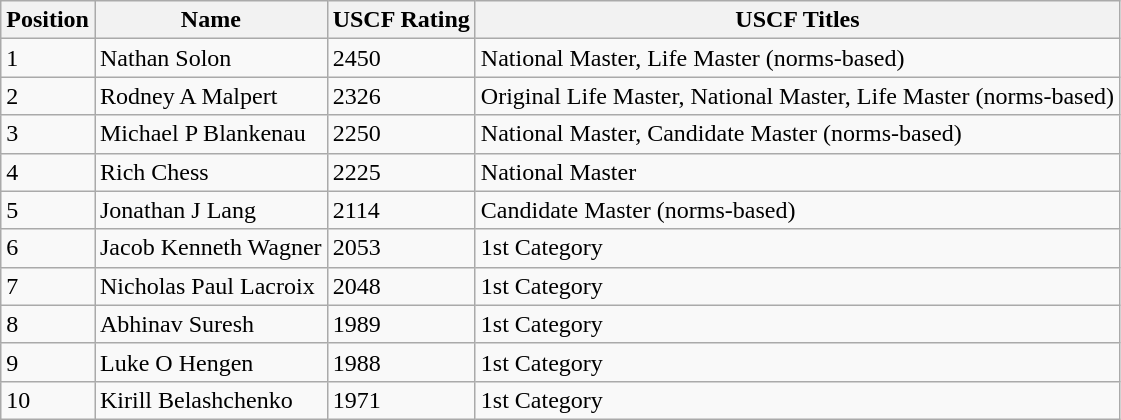<table class="wikitable sortable">
<tr>
<th>Position</th>
<th>Name</th>
<th>USCF Rating</th>
<th>USCF Titles</th>
</tr>
<tr>
<td>1</td>
<td>Nathan Solon</td>
<td>2450</td>
<td>National Master, Life Master (norms-based)</td>
</tr>
<tr>
<td>2</td>
<td>Rodney A Malpert</td>
<td>2326</td>
<td>Original Life Master, National Master, Life Master (norms-based)</td>
</tr>
<tr>
<td>3</td>
<td>Michael P Blankenau</td>
<td>2250</td>
<td>National Master, Candidate Master (norms-based)</td>
</tr>
<tr>
<td>4</td>
<td>Rich Chess</td>
<td>2225</td>
<td>National Master</td>
</tr>
<tr>
<td>5</td>
<td>Jonathan J Lang</td>
<td>2114</td>
<td>Candidate Master (norms-based)</td>
</tr>
<tr>
<td>6</td>
<td>Jacob Kenneth Wagner</td>
<td>2053</td>
<td>1st Category</td>
</tr>
<tr>
<td>7</td>
<td>Nicholas Paul Lacroix</td>
<td>2048</td>
<td>1st Category</td>
</tr>
<tr>
<td>8</td>
<td>Abhinav Suresh</td>
<td>1989</td>
<td>1st Category</td>
</tr>
<tr>
<td>9</td>
<td>Luke O Hengen</td>
<td>1988</td>
<td>1st Category</td>
</tr>
<tr>
<td>10</td>
<td>Kirill Belashchenko</td>
<td>1971</td>
<td>1st Category</td>
</tr>
</table>
